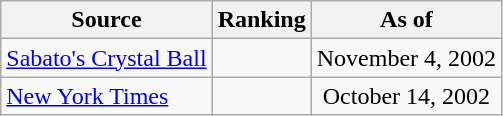<table class="wikitable" style="text-align:center">
<tr>
<th>Source</th>
<th>Ranking</th>
<th>As of</th>
</tr>
<tr>
<td align=left><a href='#'>Sabato's Crystal Ball</a></td>
<td></td>
<td>November 4, 2002</td>
</tr>
<tr>
<td align=left><a href='#'>New York Times</a></td>
<td></td>
<td>October 14, 2002</td>
</tr>
</table>
